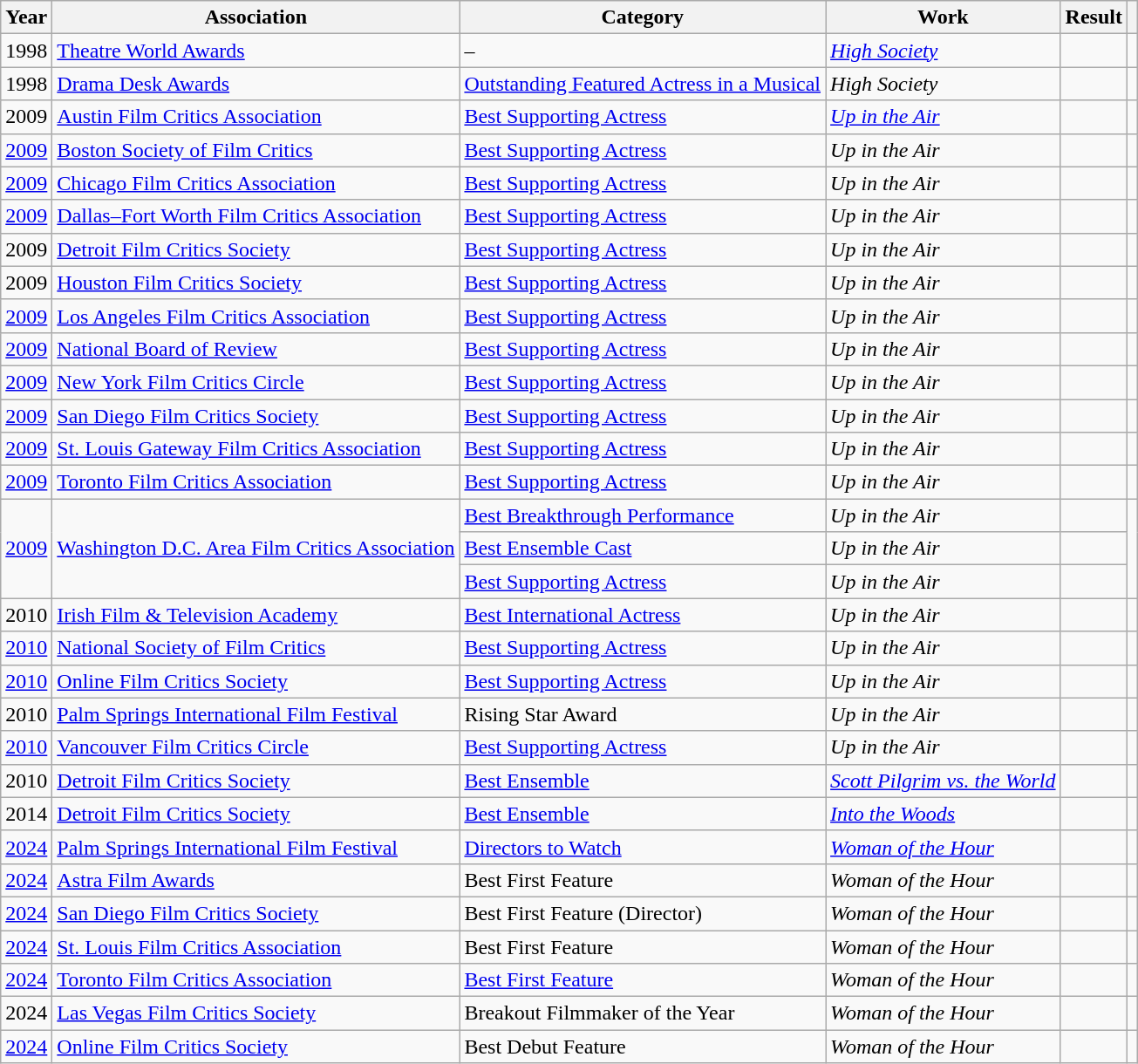<table class="wikitable sortable">
<tr>
<th>Year</th>
<th>Association</th>
<th>Category</th>
<th>Work</th>
<th>Result</th>
<th class="unsortable"></th>
</tr>
<tr>
<td>1998</td>
<td><a href='#'>Theatre World Awards</a></td>
<td>–</td>
<td><em><a href='#'>High Society</a></em></td>
<td></td>
<td style="text-align: center;"></td>
</tr>
<tr>
<td>1998</td>
<td><a href='#'>Drama Desk Awards</a></td>
<td><a href='#'>Outstanding Featured Actress in a Musical</a></td>
<td><em>High Society</em></td>
<td></td>
<td style="text-align: center;"></td>
</tr>
<tr>
<td>2009</td>
<td><a href='#'>Austin Film Critics Association</a></td>
<td><a href='#'>Best Supporting Actress</a></td>
<td><em><a href='#'>Up in the Air</a></em></td>
<td></td>
<td style="text-align: center;"></td>
</tr>
<tr>
<td><a href='#'>2009</a></td>
<td><a href='#'>Boston Society of Film Critics</a></td>
<td><a href='#'>Best Supporting Actress</a></td>
<td><em>Up in the Air</em></td>
<td></td>
<td style="text-align: center;"></td>
</tr>
<tr>
<td><a href='#'>2009</a></td>
<td><a href='#'>Chicago Film Critics Association</a></td>
<td><a href='#'>Best Supporting Actress</a></td>
<td><em>Up in the Air</em></td>
<td></td>
<td style="text-align: center;"></td>
</tr>
<tr>
<td><a href='#'>2009</a></td>
<td><a href='#'>Dallas–Fort Worth Film Critics Association</a></td>
<td><a href='#'>Best Supporting Actress</a></td>
<td><em>Up in the Air</em></td>
<td></td>
<td style="text-align: center;"></td>
</tr>
<tr>
<td>2009</td>
<td><a href='#'>Detroit Film Critics Society</a></td>
<td><a href='#'>Best Supporting Actress</a></td>
<td><em>Up in the Air</em></td>
<td></td>
<td style="text-align: center;"></td>
</tr>
<tr>
<td>2009</td>
<td><a href='#'>Houston Film Critics Society</a></td>
<td><a href='#'>Best Supporting Actress</a></td>
<td><em>Up in the Air</em></td>
<td></td>
<td style="text-align: center;"></td>
</tr>
<tr>
<td><a href='#'>2009</a></td>
<td><a href='#'>Los Angeles Film Critics Association</a></td>
<td><a href='#'>Best Supporting Actress</a></td>
<td><em>Up in the Air</em></td>
<td></td>
<td style="text-align: center;"></td>
</tr>
<tr>
<td><a href='#'>2009</a></td>
<td><a href='#'>National Board of Review</a></td>
<td><a href='#'>Best Supporting Actress</a></td>
<td><em>Up in the Air</em></td>
<td></td>
<td style="text-align: center;"></td>
</tr>
<tr>
<td><a href='#'>2009</a></td>
<td><a href='#'>New York Film Critics Circle</a></td>
<td><a href='#'>Best Supporting Actress</a></td>
<td><em>Up in the Air</em></td>
<td></td>
<td style="text-align: center;"></td>
</tr>
<tr>
<td><a href='#'>2009</a></td>
<td><a href='#'>San Diego Film Critics Society</a></td>
<td><a href='#'>Best Supporting Actress</a></td>
<td><em>Up in the Air</em></td>
<td></td>
<td style="text-align: center;"></td>
</tr>
<tr>
<td><a href='#'>2009</a></td>
<td><a href='#'>St. Louis Gateway Film Critics Association</a></td>
<td><a href='#'>Best Supporting Actress</a></td>
<td><em>Up in the Air</em></td>
<td></td>
<td style="text-align: center;"></td>
</tr>
<tr>
<td><a href='#'>2009</a></td>
<td><a href='#'>Toronto Film Critics Association</a></td>
<td><a href='#'>Best Supporting Actress</a></td>
<td><em>Up in the Air</em></td>
<td></td>
<td style="text-align: center;"></td>
</tr>
<tr>
<td rowspan="3"><a href='#'>2009</a></td>
<td rowspan="3"><a href='#'>Washington D.C. Area Film Critics Association</a></td>
<td><a href='#'>Best Breakthrough Performance</a></td>
<td><em>Up in the Air</em></td>
<td></td>
<td rowspan="3" style="text-align: center;"></td>
</tr>
<tr>
<td><a href='#'>Best Ensemble Cast</a></td>
<td><em>Up in the Air</em></td>
<td></td>
</tr>
<tr>
<td><a href='#'>Best Supporting Actress</a></td>
<td><em>Up in the Air</em></td>
<td></td>
</tr>
<tr>
<td>2010</td>
<td><a href='#'>Irish Film & Television Academy</a></td>
<td><a href='#'>Best International Actress</a></td>
<td><em>Up in the Air</em></td>
<td></td>
<td style="text-align: center;"></td>
</tr>
<tr>
<td><a href='#'>2010</a></td>
<td><a href='#'>National Society of Film Critics</a></td>
<td><a href='#'>Best Supporting Actress</a></td>
<td><em>Up in the Air</em></td>
<td></td>
<td style="text-align: center;"></td>
</tr>
<tr>
<td><a href='#'>2010</a></td>
<td><a href='#'>Online Film Critics Society</a></td>
<td><a href='#'>Best Supporting Actress</a></td>
<td><em>Up in the Air</em></td>
<td></td>
<td style="text-align: center;"></td>
</tr>
<tr>
<td>2010</td>
<td><a href='#'>Palm Springs International Film Festival</a></td>
<td>Rising Star Award</td>
<td><em>Up in the Air</em></td>
<td></td>
<td style="text-align: center;"></td>
</tr>
<tr>
<td><a href='#'>2010</a></td>
<td><a href='#'>Vancouver Film Critics Circle</a></td>
<td><a href='#'>Best Supporting Actress</a></td>
<td><em>Up in the Air</em></td>
<td></td>
<td style="text-align: center;"></td>
</tr>
<tr>
<td>2010</td>
<td><a href='#'>Detroit Film Critics Society</a></td>
<td><a href='#'>Best Ensemble</a></td>
<td><em><a href='#'>Scott Pilgrim vs. the World</a></em></td>
<td></td>
<td style="text-align: center;"></td>
</tr>
<tr>
<td>2014</td>
<td><a href='#'>Detroit Film Critics Society</a></td>
<td><a href='#'>Best Ensemble</a></td>
<td><em><a href='#'>Into the Woods</a></em></td>
<td></td>
<td style="text-align: center;"></td>
</tr>
<tr>
<td><a href='#'>2024</a></td>
<td><a href='#'>Palm Springs International Film Festival</a></td>
<td><a href='#'>Directors to Watch</a></td>
<td><em><a href='#'>Woman of the Hour</a></em></td>
<td></td>
<td style="text-align: center;"></td>
</tr>
<tr>
<td><a href='#'>2024</a></td>
<td><a href='#'>Astra Film Awards</a></td>
<td>Best First Feature</td>
<td><em>Woman of the Hour</em></td>
<td></td>
<td style="text-align: center;"></td>
</tr>
<tr>
<td><a href='#'>2024</a></td>
<td><a href='#'>San Diego Film Critics Society</a></td>
<td>Best First Feature (Director)</td>
<td><em>Woman of the Hour</em></td>
<td></td>
<td style="text-align:center;"></td>
</tr>
<tr>
<td><a href='#'>2024</a></td>
<td><a href='#'>St. Louis Film Critics Association</a></td>
<td>Best First Feature</td>
<td><em>Woman of the Hour</em></td>
<td></td>
<td style="text-align: center;"></td>
</tr>
<tr>
<td><a href='#'>2024</a></td>
<td><a href='#'>Toronto Film Critics Association</a></td>
<td><a href='#'>Best First Feature</a></td>
<td><em>Woman of the Hour</em></td>
<td></td>
<td style="text-align: center;"></td>
</tr>
<tr>
<td>2024</td>
<td><a href='#'>Las Vegas Film Critics Society</a></td>
<td>Breakout Filmmaker of the Year</td>
<td><em>Woman of the Hour</em></td>
<td></td>
<td style="text-align: center;"></td>
</tr>
<tr>
<td><a href='#'>2024</a></td>
<td><a href='#'>Online Film Critics Society</a></td>
<td>Best Debut Feature</td>
<td><em>Woman of the Hour</em></td>
<td></td>
<td style="text-align: center;"></td>
</tr>
</table>
